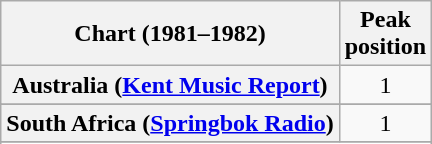<table class="wikitable sortable plainrowheaders">
<tr>
<th>Chart (1981–1982)</th>
<th>Peak<br>position</th>
</tr>
<tr>
<th scope="row">Australia (<a href='#'>Kent Music Report</a>)</th>
<td align="center">1</td>
</tr>
<tr>
</tr>
<tr>
</tr>
<tr>
</tr>
<tr>
</tr>
<tr>
</tr>
<tr>
</tr>
<tr>
</tr>
<tr>
<th scope="row">South Africa (<a href='#'>Springbok Radio</a>)</th>
<td align="center">1</td>
</tr>
<tr>
</tr>
<tr>
</tr>
<tr>
</tr>
<tr>
</tr>
<tr>
</tr>
</table>
